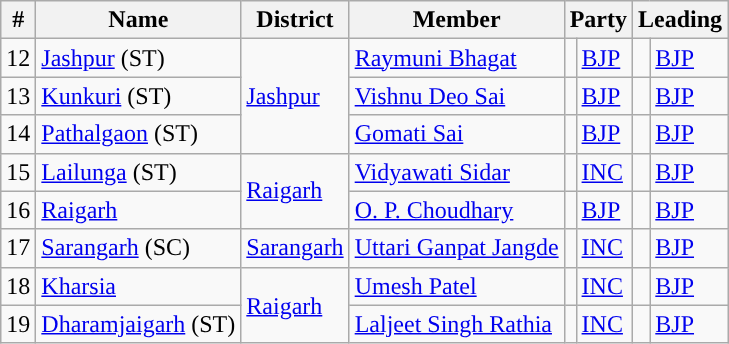<table class="wikitable">
<tr>
<th>#</th>
<th>Name</th>
<th>District</th>
<th>Member</th>
<th colspan="2">Party</th>
<th colspan="2">Leading<br></th>
</tr>
<tr>
<td>12</td>
<td><a href='#'>Jashpur</a> (ST)</td>
<td rowspan="3"><a href='#'>Jashpur</a></td>
<td><a href='#'>Raymuni Bhagat</a></td>
<td style="background-color: "></td>
<td><a href='#'>BJP</a></td>
<td style="background-color: "></td>
<td><a href='#'>BJP</a></td>
</tr>
<tr>
<td>13</td>
<td><a href='#'>Kunkuri</a> (ST)</td>
<td><a href='#'>Vishnu Deo Sai</a></td>
<td style="background-color: "></td>
<td><a href='#'>BJP</a></td>
<td style="background-color: "></td>
<td><a href='#'>BJP</a></td>
</tr>
<tr>
<td>14</td>
<td><a href='#'>Pathalgaon</a> (ST)</td>
<td><a href='#'>Gomati Sai</a></td>
<td style="background-color: "></td>
<td><a href='#'>BJP</a></td>
<td style="background-color: "></td>
<td><a href='#'>BJP</a></td>
</tr>
<tr>
<td>15</td>
<td><a href='#'>Lailunga</a> (ST)</td>
<td rowspan="2"><a href='#'>Raigarh</a></td>
<td><a href='#'>Vidyawati Sidar</a></td>
<td style="background-color: "></td>
<td><a href='#'>INC</a></td>
<td style="background-color: "></td>
<td><a href='#'>BJP</a></td>
</tr>
<tr>
<td>16</td>
<td><a href='#'>Raigarh</a></td>
<td><a href='#'>O. P. Choudhary</a></td>
<td style="background-color: "></td>
<td><a href='#'>BJP</a></td>
<td style="background-color: "></td>
<td><a href='#'>BJP</a></td>
</tr>
<tr>
<td>17</td>
<td><a href='#'>Sarangarh</a> (SC)</td>
<td rowspan="1"><a href='#'>Sarangarh</a></td>
<td><a href='#'>Uttari Ganpat Jangde</a></td>
<td style="background-color: "></td>
<td><a href='#'>INC</a></td>
<td style="background-color: "></td>
<td><a href='#'>BJP</a></td>
</tr>
<tr>
<td>18</td>
<td><a href='#'>Kharsia</a></td>
<td rowspan="2"><a href='#'>Raigarh</a></td>
<td><a href='#'>Umesh Patel</a></td>
<td style="background-color: "></td>
<td><a href='#'>INC</a></td>
<td style="background-color: "></td>
<td><a href='#'>BJP</a></td>
</tr>
<tr>
<td>19</td>
<td><a href='#'>Dharamjaigarh</a> (ST)</td>
<td><a href='#'>Laljeet Singh Rathia</a></td>
<td style="background-color: "></td>
<td><a href='#'>INC</a></td>
<td style="background-color: "></td>
<td><a href='#'>BJP</a></td>
</tr>
</table>
